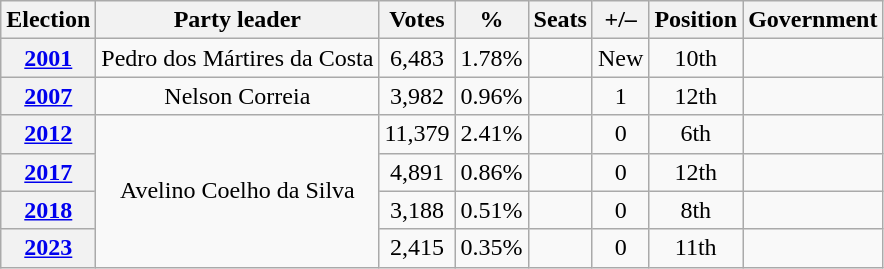<table class=wikitable style=text-align:center>
<tr>
<th><strong>Election</strong></th>
<th>Party leader</th>
<th><strong>Votes</strong></th>
<th><strong>%</strong></th>
<th><strong>Seats</strong></th>
<th><strong>+/–</strong></th>
<th><strong>Position</strong></th>
<th><strong>Government</strong></th>
</tr>
<tr>
<th><a href='#'>2001</a></th>
<td>Pedro dos Mártires da Costa</td>
<td>6,483</td>
<td>1.78%</td>
<td></td>
<td>New</td>
<td> 10th</td>
<td></td>
</tr>
<tr>
<th><a href='#'>2007</a></th>
<td>Nelson Correia</td>
<td>3,982</td>
<td>0.96%</td>
<td></td>
<td> 1</td>
<td> 12th</td>
<td></td>
</tr>
<tr>
<th><a href='#'>2012</a></th>
<td rowspan=4>Avelino Coelho da Silva</td>
<td>11,379</td>
<td>2.41%</td>
<td></td>
<td> 0</td>
<td> 6th</td>
<td></td>
</tr>
<tr>
<th><a href='#'>2017</a></th>
<td>4,891</td>
<td>0.86%</td>
<td></td>
<td> 0</td>
<td> 12th</td>
<td></td>
</tr>
<tr>
<th><a href='#'>2018</a></th>
<td>3,188</td>
<td>0.51%</td>
<td></td>
<td> 0</td>
<td> 8th</td>
<td></td>
</tr>
<tr>
<th><a href='#'>2023</a></th>
<td>2,415</td>
<td>0.35%</td>
<td></td>
<td> 0</td>
<td> 11th</td>
<td></td>
</tr>
</table>
